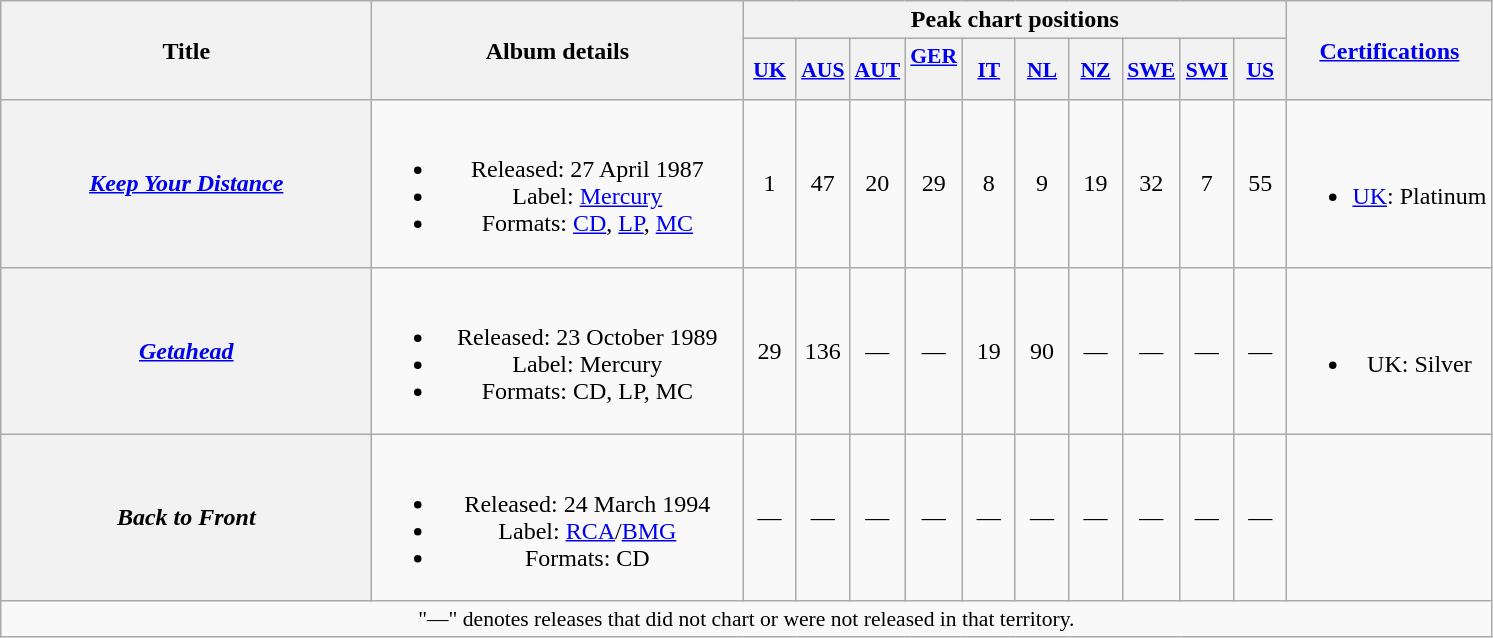<table class="wikitable plainrowheaders" style="text-align:center;">
<tr>
<th rowspan="2" scope="col" style="width:15em;">Title</th>
<th rowspan="2" scope="col" style="width:15em;">Album details</th>
<th colspan="10">Peak chart positions</th>
<th rowspan="2"><a href='#'>Certifications</a></th>
</tr>
<tr>
<th scope="col" style="width:2em;font-size:90%;"><a href='#'>UK</a><br></th>
<th scope="col" style="width:2em;font-size:90%;"><a href='#'>AUS</a><br></th>
<th scope="col" style="width:2em;font-size:90%;"><a href='#'>AUT</a><br></th>
<th scope="col" style="width:2em;font-size:90%;"><a href='#'>GER</a><br><br></th>
<th scope="col" style="width:2em;font-size:90%;"><a href='#'>IT</a><br></th>
<th scope="col" style="width:2em;font-size:90%;"><a href='#'>NL</a><br></th>
<th scope="col" style="width:2em;font-size:90%;"><a href='#'>NZ</a><br></th>
<th scope="col" style="width:2em;font-size:90%;"><a href='#'>SWE</a><br></th>
<th scope="col" style="width:2em;font-size:90%;"><a href='#'>SWI</a><br></th>
<th scope="col" style="width:2em;font-size:90%;"><a href='#'>US</a><br></th>
</tr>
<tr>
<th scope="row"><em><a href='#'>Keep Your Distance</a></em></th>
<td><br><ul><li>Released: 27 April 1987</li><li>Label: <a href='#'>Mercury</a></li><li>Formats: <a href='#'>CD</a>, <a href='#'>LP</a>, <a href='#'>MC</a></li></ul></td>
<td>1</td>
<td>47</td>
<td>20</td>
<td>29</td>
<td>8</td>
<td>9</td>
<td>19</td>
<td>32</td>
<td>7</td>
<td>55</td>
<td><br><ul><li><a href='#'>UK</a>: Platinum</li></ul></td>
</tr>
<tr>
<th scope="row"><em><a href='#'>Getahead</a></em></th>
<td><br><ul><li>Released: 23 October 1989</li><li>Label: Mercury</li><li>Formats: CD, LP, MC</li></ul></td>
<td>29</td>
<td>136</td>
<td>—</td>
<td>—</td>
<td>19</td>
<td>90</td>
<td>—</td>
<td>—</td>
<td>—</td>
<td>—</td>
<td><br><ul><li>UK: Silver</li></ul></td>
</tr>
<tr>
<th scope="row"><em>Back to Front</em></th>
<td><br><ul><li>Released: 24 March 1994</li><li>Label: <a href='#'>RCA</a>/<a href='#'>BMG</a></li><li>Formats: CD</li></ul></td>
<td>—</td>
<td>—</td>
<td>—</td>
<td>—</td>
<td>—</td>
<td>—</td>
<td>—</td>
<td>—</td>
<td>—</td>
<td>—</td>
<td></td>
</tr>
<tr>
<td colspan="13" style="font-size:90%">"—" denotes releases that did not chart or were not released in that territory.</td>
</tr>
</table>
